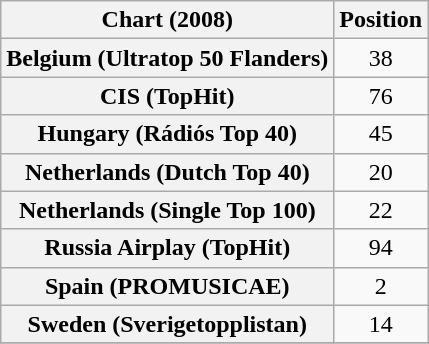<table class="wikitable sortable plainrowheaders" style="text-align:center">
<tr>
<th scope="col">Chart (2008)</th>
<th scope="col">Position</th>
</tr>
<tr>
<th scope="row">Belgium (Ultratop 50 Flanders)</th>
<td align="center">38</td>
</tr>
<tr>
<th scope="row">CIS (TopHit)</th>
<td style="text-align:center;">76</td>
</tr>
<tr>
<th scope="row">Hungary (Rádiós Top 40)</th>
<td align="center">45</td>
</tr>
<tr>
<th scope="row">Netherlands (Dutch Top 40)</th>
<td align="center">20</td>
</tr>
<tr>
<th scope="row">Netherlands (Single Top 100)</th>
<td>22</td>
</tr>
<tr>
<th scope="row">Russia Airplay (TopHit)</th>
<td>94</td>
</tr>
<tr>
<th scope="row">Spain (PROMUSICAE)</th>
<td align="center">2</td>
</tr>
<tr>
<th scope="row">Sweden (Sverigetopplistan)</th>
<td align="center">14</td>
</tr>
<tr>
</tr>
</table>
